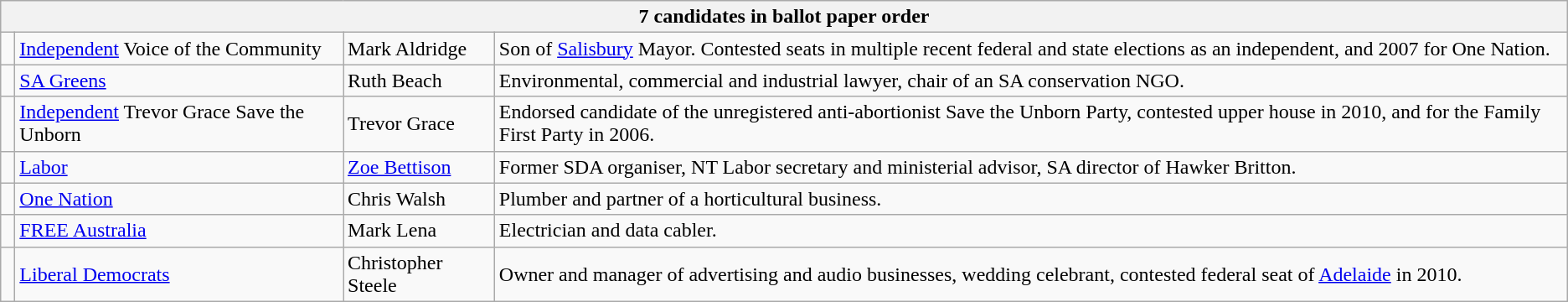<table class="wikitable">
<tr>
<th colspan=4>7 candidates in ballot paper order</th>
</tr>
<tr>
<td> </td>
<td><a href='#'>Independent</a> Voice of the Community</td>
<td>Mark Aldridge</td>
<td>Son of <a href='#'>Salisbury</a> Mayor. Contested seats in multiple recent federal and state elections as an independent, and 2007 for One Nation.</td>
</tr>
<tr>
<td> </td>
<td><a href='#'>SA Greens</a></td>
<td>Ruth Beach</td>
<td>Environmental, commercial and industrial lawyer, chair of an SA conservation NGO.</td>
</tr>
<tr>
<td> </td>
<td><a href='#'>Independent</a> Trevor Grace Save the Unborn</td>
<td>Trevor Grace</td>
<td>Endorsed candidate of the unregistered anti-abortionist Save the Unborn Party, contested upper house in 2010, and for the Family First Party in 2006.</td>
</tr>
<tr>
<td> </td>
<td><a href='#'>Labor</a></td>
<td><a href='#'>Zoe Bettison</a></td>
<td>Former SDA organiser, NT Labor secretary and ministerial advisor, SA director of Hawker Britton.</td>
</tr>
<tr>
<td> </td>
<td><a href='#'>One Nation</a></td>
<td>Chris Walsh</td>
<td>Plumber and partner of a horticultural business.</td>
</tr>
<tr>
<td> </td>
<td><a href='#'>FREE Australia</a></td>
<td>Mark Lena</td>
<td>Electrician and data cabler.</td>
</tr>
<tr>
<td> </td>
<td><a href='#'>Liberal Democrats</a></td>
<td>Christopher Steele</td>
<td>Owner and manager of advertising and audio businesses, wedding celebrant, contested federal seat of <a href='#'>Adelaide</a> in 2010.</td>
</tr>
</table>
